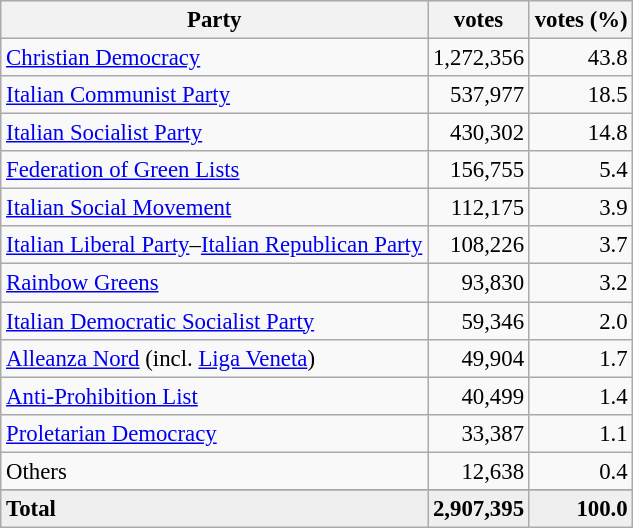<table class="wikitable" style="font-size:95%">
<tr bgcolor="EFEFEF">
<th>Party</th>
<th>votes</th>
<th>votes (%)</th>
</tr>
<tr>
<td><a href='#'>Christian Democracy</a></td>
<td align=right>1,272,356</td>
<td align=right>43.8</td>
</tr>
<tr>
<td><a href='#'>Italian Communist Party</a></td>
<td align=right>537,977</td>
<td align=right>18.5</td>
</tr>
<tr>
<td><a href='#'>Italian Socialist Party</a></td>
<td align=right>430,302</td>
<td align=right>14.8</td>
</tr>
<tr>
<td><a href='#'>Federation of Green Lists</a></td>
<td align=right>156,755</td>
<td align=right>5.4</td>
</tr>
<tr>
<td><a href='#'>Italian Social Movement</a></td>
<td align=right>112,175</td>
<td align=right>3.9</td>
</tr>
<tr>
<td><a href='#'>Italian Liberal Party</a>–<a href='#'>Italian Republican Party</a></td>
<td align=right>108,226</td>
<td align=right>3.7</td>
</tr>
<tr>
<td><a href='#'>Rainbow Greens</a></td>
<td align=right>93,830</td>
<td align=right>3.2</td>
</tr>
<tr>
<td><a href='#'>Italian Democratic Socialist Party</a></td>
<td align=right>59,346</td>
<td align=right>2.0</td>
</tr>
<tr>
<td><a href='#'>Alleanza Nord</a> (incl. <a href='#'>Liga Veneta</a>)</td>
<td align=right>49,904</td>
<td align=right>1.7</td>
</tr>
<tr>
<td><a href='#'>Anti-Prohibition List</a></td>
<td align=right>40,499</td>
<td align=right>1.4</td>
</tr>
<tr>
<td><a href='#'>Proletarian Democracy</a></td>
<td align=right>33,387</td>
<td align=right>1.1</td>
</tr>
<tr>
<td>Others</td>
<td align=right>12,638</td>
<td align=right>0.4</td>
</tr>
<tr>
</tr>
<tr bgcolor="EFEFEF">
<td><strong>Total</strong></td>
<td align=right><strong>2,907,395</strong></td>
<td align=right><strong>100.0</strong></td>
</tr>
</table>
